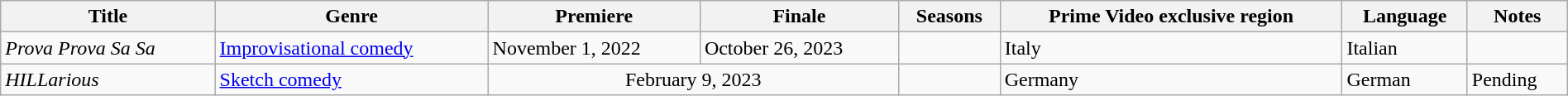<table class="wikitable sortable" style="width:100%;">
<tr>
<th>Title</th>
<th>Genre</th>
<th>Premiere</th>
<th>Finale</th>
<th>Seasons</th>
<th>Prime Video exclusive region</th>
<th>Language</th>
<th>Notes</th>
</tr>
<tr>
<td><em>Prova Prova Sa Sa</em></td>
<td><a href='#'>Improvisational comedy</a></td>
<td>November 1, 2022</td>
<td>October 26, 2023</td>
<td></td>
<td>Italy</td>
<td>Italian</td>
<td></td>
</tr>
<tr>
<td><em>HILLarious</em></td>
<td><a href='#'>Sketch comedy</a></td>
<td colspan="2" style="text-align:center">February 9, 2023</td>
<td></td>
<td>Germany</td>
<td>German</td>
<td>Pending</td>
</tr>
</table>
